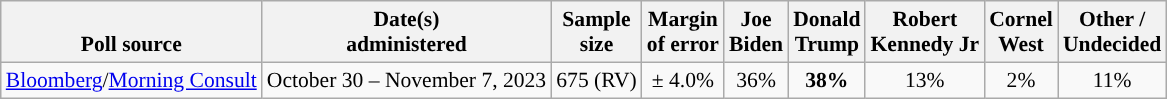<table class="wikitable sortable mw-datatable" style="font-size:90%;text-align:center;line-height:17px">
<tr valign=bottom>
<th>Poll source</th>
<th>Date(s)<br>administered</th>
<th>Sample<br>size</th>
<th>Margin<br>of error</th>
<th class="unsortable">Joe<br>Biden<br></th>
<th class="unsortable">Donald<br>Trump<br></th>
<th class="unsortable">Robert<br>Kennedy Jr<br></th>
<th class="unsortable">Cornel<br>West<br></th>
<th class="unsortable">Other /<br>Undecided</th>
</tr>
<tr>
<td style="text-align:left;"><a href='#'>Bloomberg</a>/<a href='#'>Morning Consult</a></td>
<td data-sort-value="2023-11-09">October 30 – November 7, 2023</td>
<td>675 (RV)</td>
<td>± 4.0%</td>
<td>36%</td>
<td style="background-color:"><strong>38%</strong></td>
<td>13%</td>
<td>2%</td>
<td>11%</td>
</tr>
</table>
